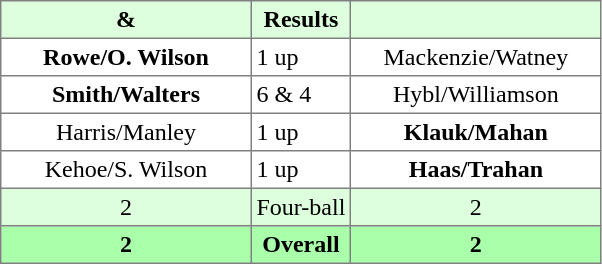<table border="1" cellpadding="3" style="border-collapse:collapse; text-align:center;">
<tr style="background:#ddffdd;">
<th width=160> & </th>
<th>Results</th>
<th width=160></th>
</tr>
<tr>
<td><strong>Rowe/O. Wilson</strong></td>
<td align=left> 1 up</td>
<td>Mackenzie/Watney</td>
</tr>
<tr>
<td><strong>Smith/Walters</strong></td>
<td align=left> 6 & 4</td>
<td>Hybl/Williamson</td>
</tr>
<tr>
<td>Harris/Manley</td>
<td align=left> 1 up</td>
<td><strong>Klauk/Mahan</strong></td>
</tr>
<tr>
<td>Kehoe/S. Wilson</td>
<td align=left> 1 up</td>
<td><strong>Haas/Trahan</strong></td>
</tr>
<tr style="background:#ddffdd;">
<td>2</td>
<td>Four-ball</td>
<td>2</td>
</tr>
<tr style="background:#aaffaa;">
<th>2</th>
<th>Overall</th>
<th>2</th>
</tr>
</table>
